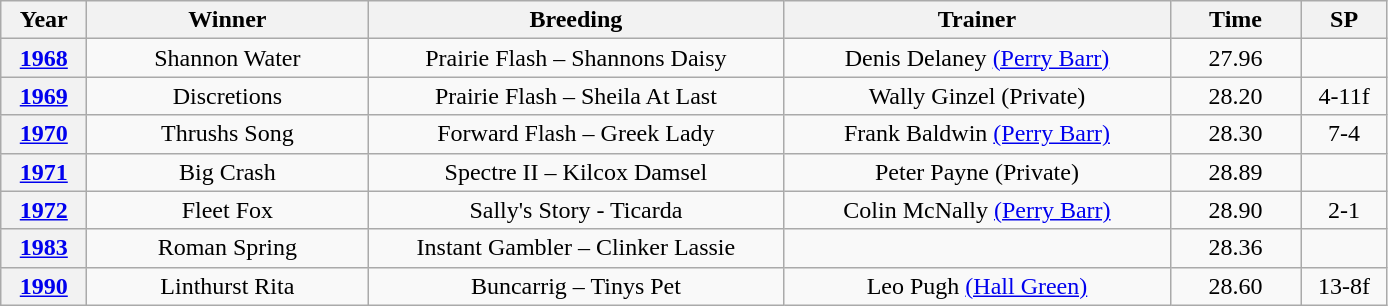<table class="wikitable" style="text-align:center">
<tr>
<th width=50>Year</th>
<th width=180>Winner</th>
<th width=270>Breeding</th>
<th width=250>Trainer</th>
<th width=80>Time</th>
<th width=50>SP</th>
</tr>
<tr>
<th><a href='#'>1968</a></th>
<td>Shannon Water</td>
<td>Prairie Flash – Shannons Daisy</td>
<td>Denis Delaney <a href='#'>(Perry Barr)</a></td>
<td>27.96</td>
<td></td>
</tr>
<tr>
<th><a href='#'>1969</a></th>
<td>Discretions</td>
<td>Prairie Flash – Sheila At Last</td>
<td>Wally Ginzel (Private)</td>
<td>28.20</td>
<td>4-11f</td>
</tr>
<tr>
<th><a href='#'>1970</a></th>
<td>Thrushs Song</td>
<td>Forward Flash – Greek Lady</td>
<td>Frank Baldwin <a href='#'>(Perry Barr)</a></td>
<td>28.30</td>
<td>7-4</td>
</tr>
<tr>
<th><a href='#'>1971</a></th>
<td>Big Crash</td>
<td>Spectre II – Kilcox Damsel</td>
<td>Peter Payne (Private)</td>
<td>28.89</td>
<td></td>
</tr>
<tr>
<th><a href='#'>1972</a></th>
<td>Fleet Fox</td>
<td>Sally's Story - Ticarda</td>
<td>Colin McNally <a href='#'>(Perry Barr)</a></td>
<td>28.90</td>
<td>2-1</td>
</tr>
<tr>
<th><a href='#'>1983</a></th>
<td>Roman Spring</td>
<td>Instant Gambler – Clinker Lassie</td>
<td></td>
<td>28.36</td>
<td></td>
</tr>
<tr>
<th><a href='#'>1990</a></th>
<td>Linthurst Rita</td>
<td>Buncarrig – Tinys Pet</td>
<td>Leo Pugh <a href='#'>(Hall Green)</a></td>
<td>28.60</td>
<td>13-8f</td>
</tr>
</table>
